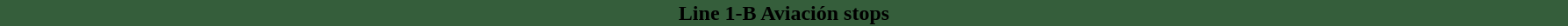<table style="margin: 0 2em 0 2em;" align="center">
<tr>
<th style="background:#355E3B" width="100%" align="center">Line 1-B Aviación stops</th>
<th></th>
</tr>
<tr>
<td style="font-size: 90%;" align="center"><br><table>
<tr>
<th></th>
<td></td>
</tr>
<tr>
</tr>
</table>
</td>
</tr>
</table>
